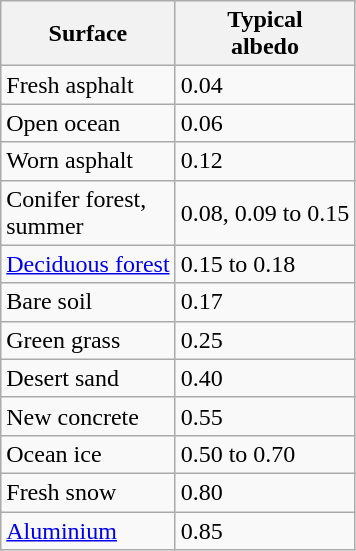<table class="wikitable floatright">
<tr>
<th>Surface</th>
<th>Typical <br>albedo</th>
</tr>
<tr>
<td>Fresh asphalt</td>
<td>0.04</td>
</tr>
<tr>
<td>Open ocean</td>
<td>0.06</td>
</tr>
<tr>
<td>Worn asphalt</td>
<td>0.12</td>
</tr>
<tr>
<td>Conifer forest, <br>summer</td>
<td>0.08, 0.09 to 0.15</td>
</tr>
<tr>
<td><a href='#'>Deciduous forest</a></td>
<td>0.15 to 0.18</td>
</tr>
<tr>
<td>Bare soil</td>
<td>0.17</td>
</tr>
<tr>
<td>Green grass</td>
<td>0.25</td>
</tr>
<tr>
<td>Desert sand</td>
<td>0.40</td>
</tr>
<tr>
<td>New concrete</td>
<td>0.55</td>
</tr>
<tr>
<td>Ocean ice</td>
<td>0.50 to 0.70</td>
</tr>
<tr>
<td>Fresh snow</td>
<td>0.80</td>
</tr>
<tr>
<td><a href='#'>Aluminium</a></td>
<td>0.85</td>
</tr>
</table>
